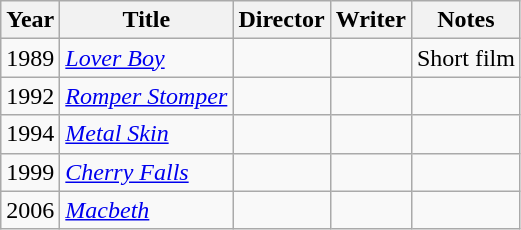<table class="wikitable">
<tr>
<th>Year</th>
<th>Title</th>
<th>Director</th>
<th>Writer</th>
<th>Notes</th>
</tr>
<tr>
<td>1989</td>
<td><em><a href='#'>Lover Boy</a></em></td>
<td></td>
<td></td>
<td>Short film</td>
</tr>
<tr>
<td>1992</td>
<td><em><a href='#'>Romper Stomper</a></em></td>
<td></td>
<td></td>
<td></td>
</tr>
<tr>
<td>1994</td>
<td><em><a href='#'>Metal Skin</a></em></td>
<td></td>
<td></td>
<td></td>
</tr>
<tr>
<td>1999</td>
<td><em><a href='#'>Cherry Falls</a></em></td>
<td></td>
<td></td>
<td></td>
</tr>
<tr>
<td>2006</td>
<td><em><a href='#'>Macbeth</a></em></td>
<td></td>
<td></td>
<td></td>
</tr>
</table>
